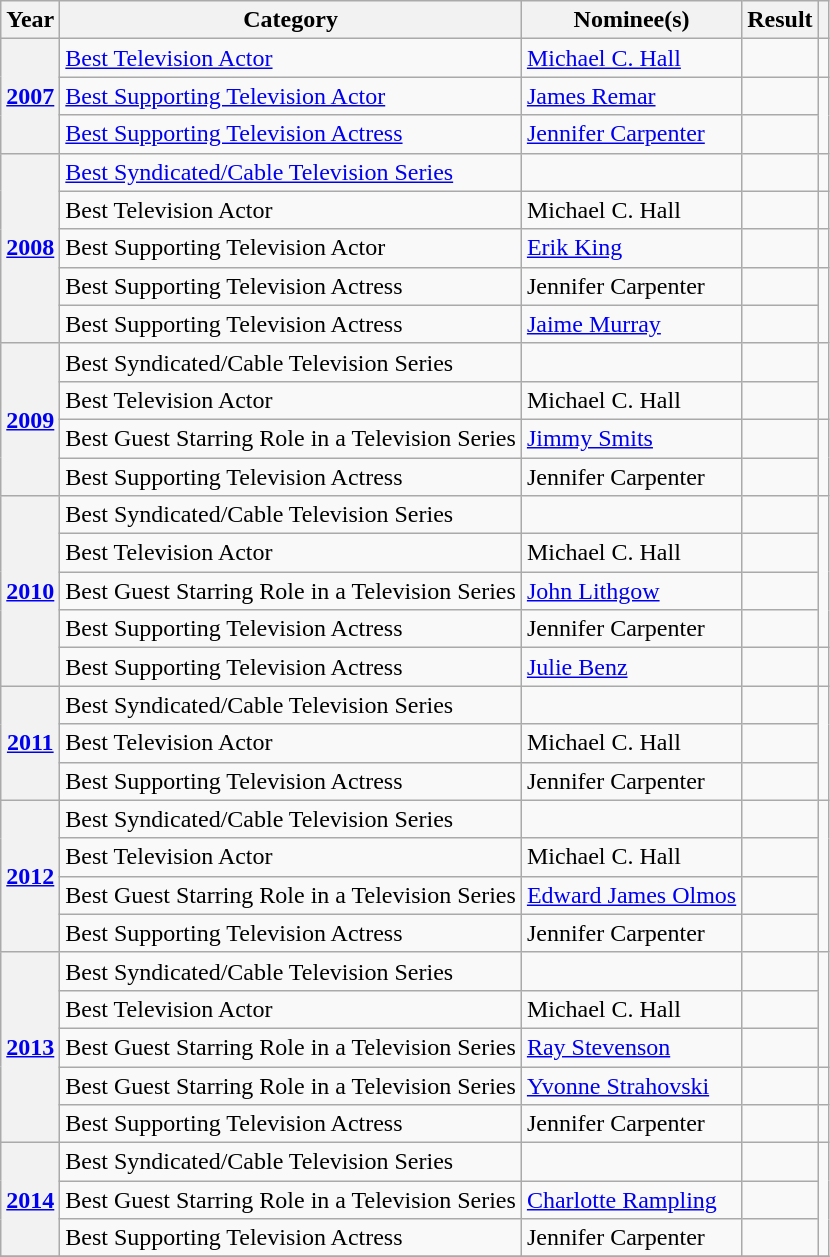<table class="wikitable sortable plainrowheaders">
<tr>
<th scope=col>Year</th>
<th scope=col>Category</th>
<th scope=col>Nominee(s)</th>
<th scope=col>Result</th>
<th scope="col" class="unsortable"></th>
</tr>
<tr>
<th scope=rowgroup rowspan="3"><a href='#'>2007</a></th>
<td><a href='#'>Best Television Actor</a></td>
<td data-sort-value="Hall, Michael C."><a href='#'>Michael C. Hall</a></td>
<td></td>
<td></td>
</tr>
<tr>
<td><a href='#'>Best Supporting Television Actor</a></td>
<td data-sort-value="Remar, James"><a href='#'>James Remar</a></td>
<td></td>
<td rowspan="2"></td>
</tr>
<tr>
<td><a href='#'>Best Supporting Television Actress</a></td>
<td data-sort-value="Carpenter, Jennifer"><a href='#'>Jennifer Carpenter</a></td>
<td></td>
</tr>
<tr>
<th scope=rowgroup rowspan="5"><a href='#'>2008</a></th>
<td><a href='#'>Best Syndicated/Cable Television Series</a></td>
<td></td>
<td></td>
<td></td>
</tr>
<tr>
<td>Best Television Actor</td>
<td data-sort-value="Hall, Michael C.">Michael C. Hall</td>
<td></td>
<td></td>
</tr>
<tr>
<td>Best Supporting Television Actor</td>
<td data-sort-value="King, Erik"><a href='#'>Erik King</a></td>
<td></td>
<td></td>
</tr>
<tr>
<td>Best Supporting Television Actress</td>
<td data-sort-value="Carpenter, Jennifer">Jennifer Carpenter</td>
<td></td>
<td rowspan="2"></td>
</tr>
<tr>
<td>Best Supporting Television Actress</td>
<td data-sort-value="Murray, Jamie"><a href='#'>Jaime Murray</a></td>
<td></td>
</tr>
<tr>
<th scope=rowgroup rowspan="4"><a href='#'>2009</a></th>
<td>Best Syndicated/Cable Television Series</td>
<td></td>
<td></td>
<td rowspan="2"></td>
</tr>
<tr>
<td>Best Television Actor</td>
<td data-sort-value="Hall, Michael C.">Michael C. Hall</td>
<td></td>
</tr>
<tr>
<td>Best Guest Starring Role in a Television Series</td>
<td data-sort-value="Smits, Jimmy"><a href='#'>Jimmy Smits</a></td>
<td></td>
<td rowspan="2"></td>
</tr>
<tr>
<td>Best Supporting Television Actress</td>
<td data-sort-value="Carpenter, Jennifer">Jennifer Carpenter</td>
<td></td>
</tr>
<tr>
<th scope=rowgroup rowspan="5"><a href='#'>2010</a></th>
<td>Best Syndicated/Cable Television Series</td>
<td></td>
<td></td>
<td rowspan="4"></td>
</tr>
<tr>
<td>Best Television Actor</td>
<td data-sort-value="Hall, Michael C.">Michael C. Hall</td>
<td></td>
</tr>
<tr>
<td>Best Guest Starring Role in a Television Series</td>
<td data-sort-value="Lithgow, John"><a href='#'>John Lithgow</a></td>
<td></td>
</tr>
<tr>
<td>Best Supporting Television Actress</td>
<td data-sort-value="Carpenter, Jennifer">Jennifer Carpenter</td>
<td></td>
</tr>
<tr>
<td>Best Supporting Television Actress</td>
<td data-sort-value="Benz, Julie"><a href='#'>Julie Benz</a></td>
<td></td>
<td></td>
</tr>
<tr>
<th scope=rowgroup rowspan="3"><a href='#'>2011</a></th>
<td>Best Syndicated/Cable Television Series</td>
<td></td>
<td></td>
<td rowspan="3"></td>
</tr>
<tr>
<td>Best Television Actor</td>
<td data-sort-value="Hall, Michael C.">Michael C. Hall</td>
<td></td>
</tr>
<tr>
<td>Best Supporting Television Actress</td>
<td data-sort-value="Carpenter, Jennifer">Jennifer Carpenter</td>
<td></td>
</tr>
<tr>
<th scope=rowgroup rowspan="4"><a href='#'>2012</a></th>
<td>Best Syndicated/Cable Television Series</td>
<td></td>
<td></td>
<td rowspan="4"></td>
</tr>
<tr>
<td>Best Television Actor</td>
<td data-sort-value="Hall, Michael C.">Michael C. Hall</td>
<td></td>
</tr>
<tr>
<td>Best Guest Starring Role in a Television Series</td>
<td data-sort-value="Olmos, Edward James"><a href='#'>Edward James Olmos</a></td>
<td></td>
</tr>
<tr>
<td>Best Supporting Television Actress</td>
<td data-sort-value="Carpenter, Jennifer">Jennifer Carpenter</td>
<td></td>
</tr>
<tr>
<th scope=rowgroup rowspan="5"><a href='#'>2013</a></th>
<td>Best Syndicated/Cable Television Series</td>
<td></td>
<td></td>
<td rowspan="3"></td>
</tr>
<tr>
<td>Best Television Actor</td>
<td data-sort-value="Hall, Michael C.">Michael C. Hall</td>
<td></td>
</tr>
<tr>
<td>Best Guest Starring Role in a Television Series</td>
<td data-sort-value="Stevenson, Ray"><a href='#'>Ray Stevenson</a></td>
<td></td>
</tr>
<tr>
<td>Best Guest Starring Role in a Television Series</td>
<td data-sort-value="Stahovski, Yvonne"><a href='#'>Yvonne Strahovski</a></td>
<td></td>
<td></td>
</tr>
<tr>
<td>Best Supporting Television Actress</td>
<td data-sort-value="Carpenter, Jennifer">Jennifer Carpenter</td>
<td></td>
<td></td>
</tr>
<tr>
<th scope=rowgroup rowspan="3"><a href='#'>2014</a></th>
<td>Best Syndicated/Cable Television Series</td>
<td></td>
<td></td>
<td rowspan="3"></td>
</tr>
<tr>
<td>Best Guest Starring Role in a Television Series</td>
<td data-sort-value="Rampling, Charlotte"><a href='#'>Charlotte Rampling</a></td>
<td></td>
</tr>
<tr>
<td>Best Supporting Television Actress</td>
<td data-sort-value="Carpenter, Jennifer">Jennifer Carpenter</td>
<td></td>
</tr>
<tr>
</tr>
</table>
